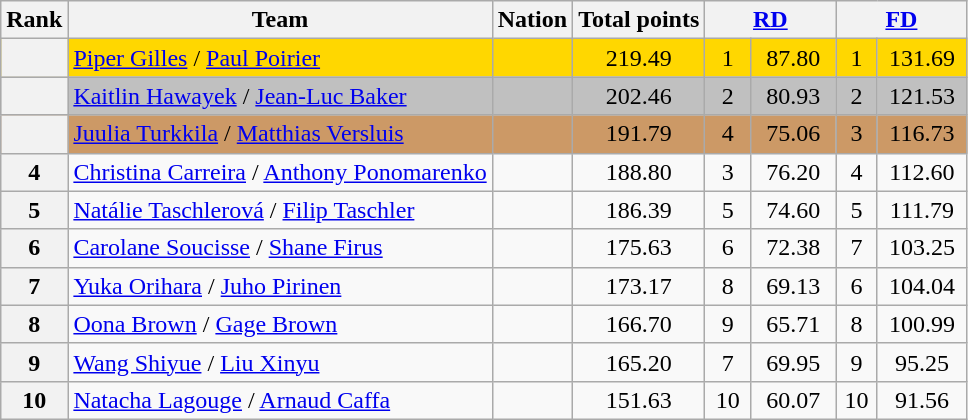<table class="wikitable sortable" style="text-align:left">
<tr>
<th scope="col">Rank</th>
<th scope="col">Team</th>
<th scope="col">Nation</th>
<th scope="col">Total points</th>
<th scope="col" colspan="2" width="80px"><a href='#'>RD</a></th>
<th scope="col" colspan="2" width="80px"><a href='#'>FD</a></th>
</tr>
<tr bgcolor="gold">
<th scope="row"></th>
<td><a href='#'>Piper Gilles</a> / <a href='#'>Paul Poirier</a></td>
<td></td>
<td align="center">219.49</td>
<td align="center">1</td>
<td align="center">87.80</td>
<td align="center">1</td>
<td align="center">131.69</td>
</tr>
<tr bgcolor="silver">
<th scope="row"></th>
<td><a href='#'>Kaitlin Hawayek</a> / <a href='#'>Jean-Luc Baker</a></td>
<td></td>
<td align="center">202.46</td>
<td align="center">2</td>
<td align="center">80.93</td>
<td align="center">2</td>
<td align="center">121.53</td>
</tr>
<tr bgcolor="cc9966">
<th scope="row"></th>
<td><a href='#'>Juulia Turkkila</a> / <a href='#'>Matthias Versluis</a></td>
<td></td>
<td align="center">191.79</td>
<td align="center">4</td>
<td align="center">75.06</td>
<td align="center">3</td>
<td align="center">116.73</td>
</tr>
<tr>
<th scope="row">4</th>
<td><a href='#'>Christina Carreira</a> / <a href='#'>Anthony Ponomarenko</a></td>
<td></td>
<td align="center">188.80</td>
<td align="center">3</td>
<td align="center">76.20</td>
<td align="center">4</td>
<td align="center">112.60</td>
</tr>
<tr>
<th scope="row">5</th>
<td><a href='#'>Natálie Taschlerová</a> / <a href='#'>Filip Taschler</a></td>
<td></td>
<td align="center">186.39</td>
<td align="center">5</td>
<td align="center">74.60</td>
<td align="center">5</td>
<td align="center">111.79</td>
</tr>
<tr>
<th scope="row">6</th>
<td><a href='#'>Carolane Soucisse</a> / <a href='#'>Shane Firus</a></td>
<td></td>
<td align="center">175.63</td>
<td align="center">6</td>
<td align="center">72.38</td>
<td align="center">7</td>
<td align="center">103.25</td>
</tr>
<tr>
<th scope="row">7</th>
<td><a href='#'>Yuka Orihara</a> / <a href='#'>Juho Pirinen</a></td>
<td></td>
<td align="center">173.17</td>
<td align="center">8</td>
<td align="center">69.13</td>
<td align="center">6</td>
<td align="center">104.04</td>
</tr>
<tr>
<th scope="row">8</th>
<td><a href='#'>Oona Brown</a> / <a href='#'>Gage Brown</a></td>
<td></td>
<td align="center">166.70</td>
<td align="center">9</td>
<td align="center">65.71</td>
<td align="center">8</td>
<td align="center">100.99</td>
</tr>
<tr>
<th scope="row">9</th>
<td><a href='#'>Wang Shiyue</a> / <a href='#'>Liu Xinyu</a></td>
<td></td>
<td align="center">165.20</td>
<td align="center">7</td>
<td align="center">69.95</td>
<td align="center">9</td>
<td align="center">95.25</td>
</tr>
<tr>
<th scope="row">10</th>
<td><a href='#'>Natacha Lagouge</a> / <a href='#'>Arnaud Caffa</a></td>
<td></td>
<td align="center">151.63</td>
<td align="center">10</td>
<td align="center">60.07</td>
<td align="center">10</td>
<td align="center">91.56</td>
</tr>
</table>
